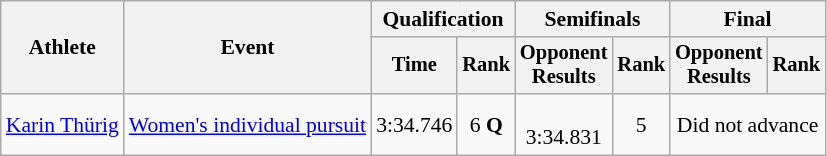<table class=wikitable style="font-size:90%">
<tr>
<th rowspan="2">Athlete</th>
<th rowspan="2">Event</th>
<th colspan="2">Qualification</th>
<th colspan="2">Semifinals</th>
<th colspan="2">Final</th>
</tr>
<tr style="font-size:95%">
<th>Time</th>
<th>Rank</th>
<th>Opponent<br>Results</th>
<th>Rank</th>
<th>Opponent<br>Results</th>
<th>Rank</th>
</tr>
<tr align=center>
<td align=left><a href='#'>Karin Thürig</a></td>
<td align=left><a href='#'>Women's individual pursuit</a></td>
<td>3:34.746</td>
<td>6 <strong>Q</strong></td>
<td><br>3:34.831</td>
<td>5</td>
<td colspan=2>Did not advance</td>
</tr>
</table>
